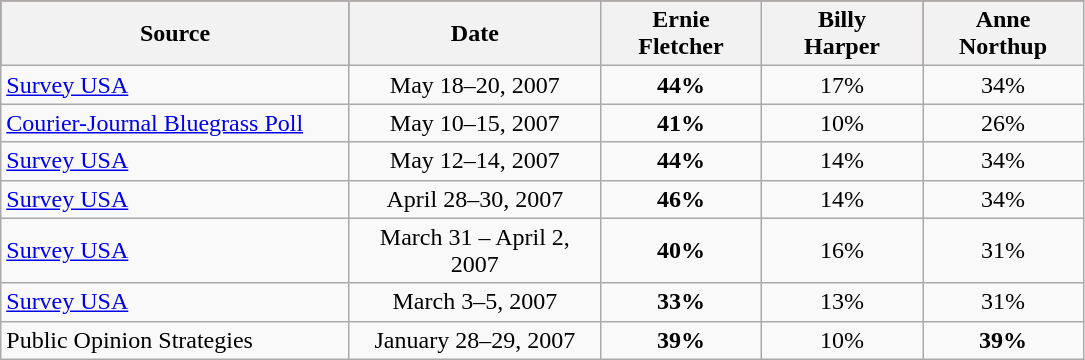<table class="wikitable" style="text-align:center">
<tr style="background:maroon;">
<th style="width:225px;">Source</th>
<th style="width:160px;">Date</th>
<th style="width:100px;">Ernie<br>Fletcher</th>
<th style="width:100px;">Billy<br>Harper</th>
<th style="width:100px;">Anne<br>Northup</th>
</tr>
<tr>
<td align=left><a href='#'>Survey USA</a></td>
<td>May 18–20, 2007</td>
<td><strong>44%</strong></td>
<td>17%</td>
<td>34%</td>
</tr>
<tr>
<td align=left><a href='#'>Courier-Journal Bluegrass Poll</a></td>
<td>May 10–15, 2007</td>
<td><strong>41%</strong></td>
<td>10%</td>
<td>26%</td>
</tr>
<tr>
<td align=left><a href='#'>Survey USA</a></td>
<td>May 12–14, 2007</td>
<td><strong>44%</strong></td>
<td>14%</td>
<td>34%</td>
</tr>
<tr>
<td align=left><a href='#'>Survey USA</a></td>
<td>April 28–30, 2007</td>
<td><strong>46%</strong></td>
<td>14%</td>
<td>34%</td>
</tr>
<tr>
<td align=left><a href='#'>Survey USA</a></td>
<td>March 31 – April 2, 2007</td>
<td><strong>40%</strong></td>
<td>16%</td>
<td>31%</td>
</tr>
<tr>
<td align=left><a href='#'>Survey USA</a></td>
<td>March 3–5, 2007</td>
<td><strong>33%</strong></td>
<td>13%</td>
<td>31%</td>
</tr>
<tr>
<td align=left>Public Opinion Strategies</td>
<td>January 28–29, 2007</td>
<td><strong>39%</strong></td>
<td>10%</td>
<td><strong>39%</strong></td>
</tr>
</table>
